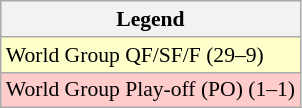<table class="wikitable" style="font-size:90%">
<tr>
<th>Legend</th>
</tr>
<tr bgcolor=#ffc>
<td>World Group QF/SF/F (29–9)</td>
</tr>
<tr bgcolor=#fcc>
<td>World Group Play-off (PO) (1–1)</td>
</tr>
</table>
